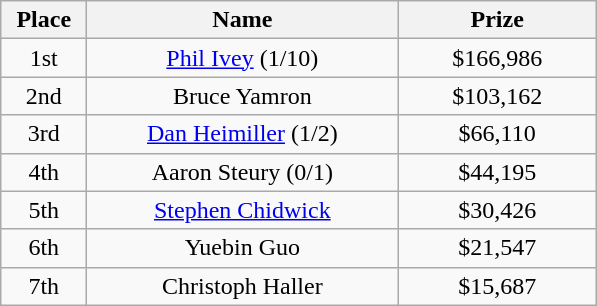<table class="wikitable">
<tr>
<th width="50">Place</th>
<th width="200">Name</th>
<th width="125">Prize</th>
</tr>
<tr>
<td align = "center">1st</td>
<td align = "center"><a href='#'>Phil Ivey</a> (1/10)</td>
<td align = "center">$166,986</td>
</tr>
<tr>
<td align = "center">2nd</td>
<td align = "center">Bruce Yamron</td>
<td align = "center">$103,162</td>
</tr>
<tr>
<td align = "center">3rd</td>
<td align = "center"><a href='#'>Dan Heimiller</a> (1/2)</td>
<td align = "center">$66,110</td>
</tr>
<tr>
<td align = "center">4th</td>
<td align = "center">Aaron Steury (0/1)</td>
<td align = "center">$44,195</td>
</tr>
<tr>
<td align = "center">5th</td>
<td align = "center"><a href='#'>Stephen Chidwick</a></td>
<td align = "center">$30,426</td>
</tr>
<tr>
<td align = "center">6th</td>
<td align = "center">Yuebin Guo</td>
<td align = "center">$21,547</td>
</tr>
<tr>
<td align = "center">7th</td>
<td align = "center">Christoph Haller</td>
<td align = "center">$15,687</td>
</tr>
</table>
